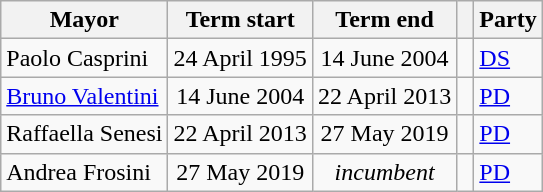<table class="wikitable">
<tr>
<th>Mayor</th>
<th>Term start</th>
<th>Term end</th>
<th class=unsortable> </th>
<th>Party</th>
</tr>
<tr>
<td>Paolo Casprini</td>
<td align=center>24 April 1995</td>
<td align=center>14 June 2004</td>
<td bgcolor=></td>
<td><a href='#'>DS</a></td>
</tr>
<tr>
<td><a href='#'>Bruno Valentini</a></td>
<td align=center>14 June 2004</td>
<td align=center>22 April 2013</td>
<td bgcolor=></td>
<td><a href='#'>PD</a></td>
</tr>
<tr>
<td>Raffaella Senesi</td>
<td align=center>22 April 2013</td>
<td align=center>27 May 2019</td>
<td bgcolor=></td>
<td><a href='#'>PD</a></td>
</tr>
<tr>
<td>Andrea Frosini</td>
<td align=center>27 May 2019</td>
<td align=center><em>incumbent</em></td>
<td bgcolor=></td>
<td><a href='#'>PD</a></td>
</tr>
</table>
